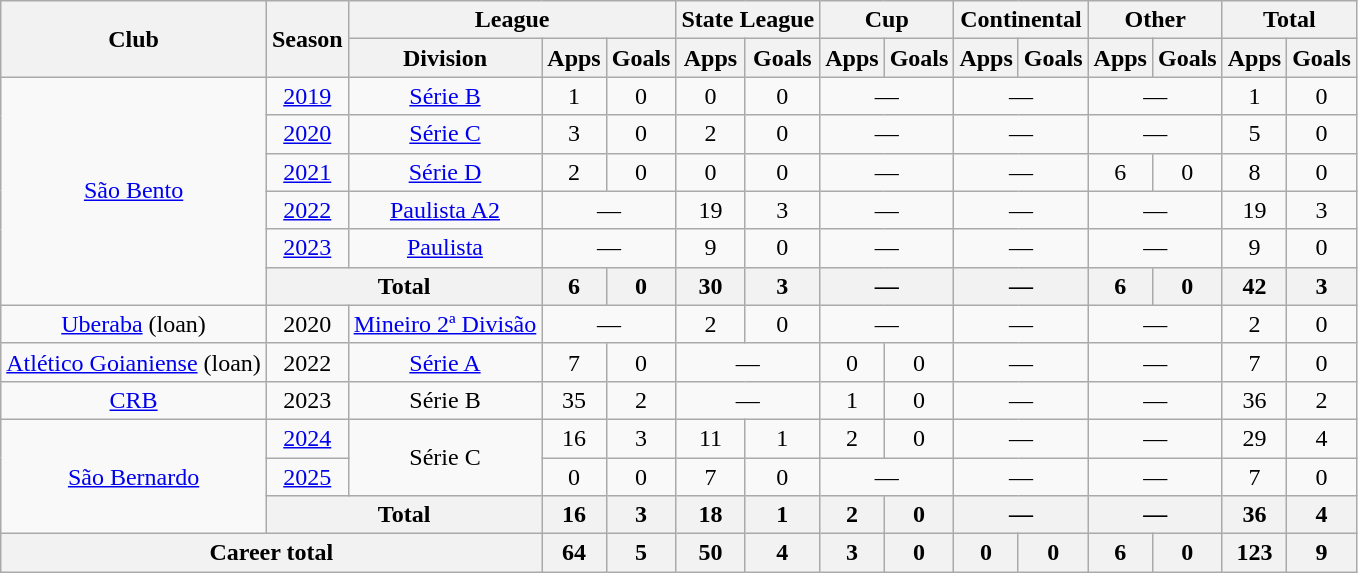<table class="wikitable" style="text-align: center;">
<tr>
<th rowspan="2">Club</th>
<th rowspan="2">Season</th>
<th colspan="3">League</th>
<th colspan="2">State League</th>
<th colspan="2">Cup</th>
<th colspan="2">Continental</th>
<th colspan="2">Other</th>
<th colspan="2">Total</th>
</tr>
<tr>
<th>Division</th>
<th>Apps</th>
<th>Goals</th>
<th>Apps</th>
<th>Goals</th>
<th>Apps</th>
<th>Goals</th>
<th>Apps</th>
<th>Goals</th>
<th>Apps</th>
<th>Goals</th>
<th>Apps</th>
<th>Goals</th>
</tr>
<tr>
<td rowspan="6" valign="center"><a href='#'>São Bento</a></td>
<td><a href='#'>2019</a></td>
<td><a href='#'>Série B</a></td>
<td>1</td>
<td>0</td>
<td>0</td>
<td>0</td>
<td colspan="2">—</td>
<td colspan="2">—</td>
<td colspan="2">—</td>
<td>1</td>
<td>0</td>
</tr>
<tr>
<td><a href='#'>2020</a></td>
<td><a href='#'>Série C</a></td>
<td>3</td>
<td>0</td>
<td>2</td>
<td>0</td>
<td colspan="2">—</td>
<td colspan="2">—</td>
<td colspan="2">—</td>
<td>5</td>
<td>0</td>
</tr>
<tr>
<td><a href='#'>2021</a></td>
<td><a href='#'>Série D</a></td>
<td>2</td>
<td>0</td>
<td>0</td>
<td>0</td>
<td colspan="2">—</td>
<td colspan="2">—</td>
<td>6</td>
<td>0</td>
<td>8</td>
<td>0</td>
</tr>
<tr>
<td><a href='#'>2022</a></td>
<td><a href='#'>Paulista A2</a></td>
<td colspan="2">—</td>
<td>19</td>
<td>3</td>
<td colspan="2">—</td>
<td colspan="2">—</td>
<td colspan="2">—</td>
<td>19</td>
<td>3</td>
</tr>
<tr>
<td><a href='#'>2023</a></td>
<td><a href='#'>Paulista</a></td>
<td colspan="2">—</td>
<td>9</td>
<td>0</td>
<td colspan="2">—</td>
<td colspan="2">—</td>
<td colspan="2">—</td>
<td>9</td>
<td>0</td>
</tr>
<tr>
<th colspan="2">Total</th>
<th>6</th>
<th>0</th>
<th>30</th>
<th>3</th>
<th colspan="2">—</th>
<th colspan="2">—</th>
<th>6</th>
<th>0</th>
<th>42</th>
<th>3</th>
</tr>
<tr>
<td valign="center"><a href='#'>Uberaba</a> (loan)</td>
<td>2020</td>
<td><a href='#'>Mineiro 2ª Divisão</a></td>
<td colspan="2">—</td>
<td>2</td>
<td>0</td>
<td colspan="2">—</td>
<td colspan="2">—</td>
<td colspan="2">—</td>
<td>2</td>
<td>0</td>
</tr>
<tr>
<td valign="center"><a href='#'>Atlético Goianiense</a> (loan)</td>
<td>2022</td>
<td><a href='#'>Série A</a></td>
<td>7</td>
<td>0</td>
<td colspan="2">—</td>
<td>0</td>
<td>0</td>
<td colspan="2">—</td>
<td colspan="2">—</td>
<td>7</td>
<td>0</td>
</tr>
<tr>
<td valign="center"><a href='#'>CRB</a></td>
<td>2023</td>
<td>Série B</td>
<td>35</td>
<td>2</td>
<td colspan="2">—</td>
<td>1</td>
<td>0</td>
<td colspan="2">—</td>
<td colspan="2">—</td>
<td>36</td>
<td>2</td>
</tr>
<tr>
<td rowspan="3" valign="center"><a href='#'>São Bernardo</a></td>
<td><a href='#'>2024</a></td>
<td rowspan="2">Série C</td>
<td>16</td>
<td>3</td>
<td>11</td>
<td>1</td>
<td>2</td>
<td>0</td>
<td colspan="2">—</td>
<td colspan="2">—</td>
<td>29</td>
<td>4</td>
</tr>
<tr>
<td><a href='#'>2025</a></td>
<td>0</td>
<td>0</td>
<td>7</td>
<td>0</td>
<td colspan="2">—</td>
<td colspan="2">—</td>
<td colspan="2">—</td>
<td>7</td>
<td>0</td>
</tr>
<tr>
<th colspan="2">Total</th>
<th>16</th>
<th>3</th>
<th>18</th>
<th>1</th>
<th>2</th>
<th>0</th>
<th colspan="2">—</th>
<th colspan="2">—</th>
<th>36</th>
<th>4</th>
</tr>
<tr>
<th colspan="3"><strong>Career total</strong></th>
<th>64</th>
<th>5</th>
<th>50</th>
<th>4</th>
<th>3</th>
<th>0</th>
<th>0</th>
<th>0</th>
<th>6</th>
<th>0</th>
<th>123</th>
<th>9</th>
</tr>
</table>
